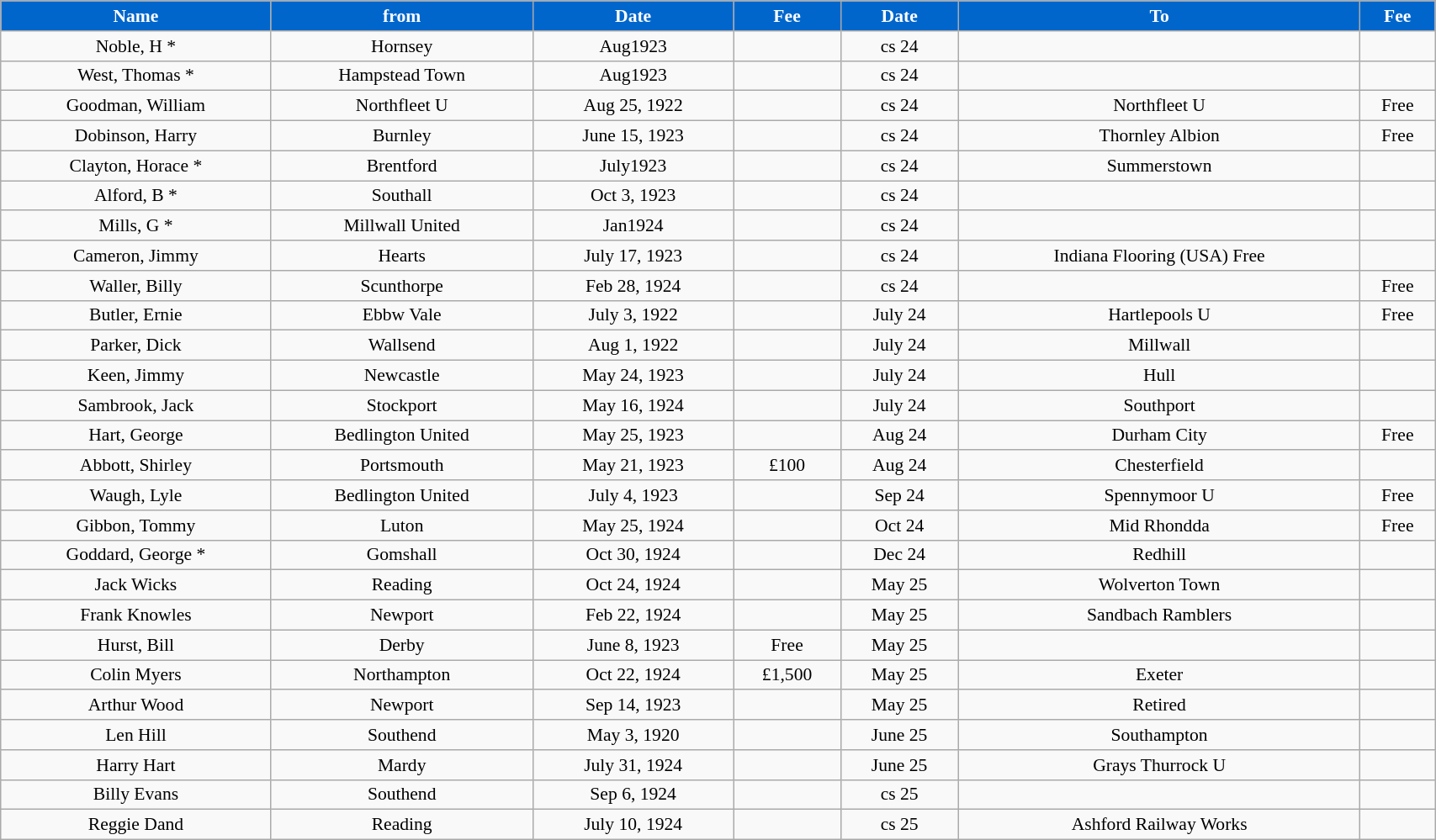<table class="wikitable" style="text-align:center; font-size:90%; width:90%;">
<tr>
<th style="background:#0066CC; color:#FFFFFF; text-align:center;"><strong>Name</strong></th>
<th style="background:#0066CC; color:#FFFFFF; text-align:center;">from</th>
<th style="background:#0066CC; color:#FFFFFF; text-align:center;"><strong>Date</strong></th>
<th style="background:#0066CC; color:#FFFFFF; text-align:center;"><strong>Fee</strong></th>
<th style="background:#0066CC; color:#FFFFFF; text-align:center;"><strong>Date</strong></th>
<th style="background:#0066CC; color:#FFFFFF; text-align:center;"><strong>To</strong></th>
<th style="background:#0066CC; color:#FFFFFF; text-align:center;"><strong>Fee</strong></th>
</tr>
<tr>
<td>Noble, H *</td>
<td>Hornsey</td>
<td>Aug1923</td>
<td></td>
<td>cs 24</td>
<td></td>
<td></td>
</tr>
<tr>
<td>West, Thomas *</td>
<td>Hampstead Town</td>
<td>Aug1923</td>
<td></td>
<td>cs 24</td>
<td></td>
<td></td>
</tr>
<tr>
<td>Goodman, William</td>
<td>Northfleet U</td>
<td>Aug 25, 1922</td>
<td></td>
<td>cs 24</td>
<td>Northfleet U</td>
<td>Free</td>
</tr>
<tr>
<td>Dobinson, Harry</td>
<td>Burnley</td>
<td>June 15, 1923</td>
<td></td>
<td>cs 24</td>
<td>Thornley Albion</td>
<td>Free</td>
</tr>
<tr>
<td>Clayton, Horace *</td>
<td>Brentford</td>
<td>July1923</td>
<td></td>
<td>cs 24</td>
<td>Summerstown</td>
<td></td>
</tr>
<tr>
<td>Alford, B *</td>
<td>Southall</td>
<td>Oct 3, 1923</td>
<td></td>
<td>cs 24</td>
<td></td>
<td></td>
</tr>
<tr>
<td>Mills, G *</td>
<td>Millwall United</td>
<td>Jan1924</td>
<td></td>
<td>cs 24</td>
<td></td>
<td></td>
</tr>
<tr>
<td>Cameron, Jimmy</td>
<td>Hearts</td>
<td>July 17, 1923</td>
<td></td>
<td>cs 24</td>
<td>Indiana Flooring (USA) Free</td>
<td></td>
</tr>
<tr>
<td>Waller, Billy</td>
<td>Scunthorpe</td>
<td>Feb 28, 1924</td>
<td></td>
<td>cs 24</td>
<td></td>
<td>Free</td>
</tr>
<tr>
<td>Butler, Ernie</td>
<td>Ebbw Vale</td>
<td>July 3, 1922</td>
<td></td>
<td>July 24</td>
<td>Hartlepools U</td>
<td>Free</td>
</tr>
<tr>
<td>Parker, Dick</td>
<td>Wallsend</td>
<td>Aug 1, 1922</td>
<td></td>
<td>July 24</td>
<td>Millwall</td>
<td></td>
</tr>
<tr>
<td>Keen, Jimmy</td>
<td>Newcastle</td>
<td>May 24, 1923</td>
<td></td>
<td>July 24</td>
<td>Hull</td>
<td></td>
</tr>
<tr>
<td>Sambrook, Jack</td>
<td>Stockport</td>
<td>May 16, 1924</td>
<td></td>
<td>July 24</td>
<td>Southport</td>
<td></td>
</tr>
<tr>
<td>Hart, George</td>
<td>Bedlington United</td>
<td>May 25, 1923</td>
<td></td>
<td>Aug 24</td>
<td>Durham City</td>
<td>Free</td>
</tr>
<tr>
<td>Abbott, Shirley</td>
<td>Portsmouth</td>
<td>May 21, 1923</td>
<td>£100</td>
<td>Aug 24</td>
<td>Chesterfield</td>
<td></td>
</tr>
<tr>
<td>Waugh, Lyle</td>
<td>Bedlington United</td>
<td>July 4, 1923</td>
<td></td>
<td>Sep 24</td>
<td>Spennymoor U</td>
<td>Free</td>
</tr>
<tr>
<td>Gibbon, Tommy</td>
<td>Luton</td>
<td>May 25, 1924</td>
<td></td>
<td>Oct 24</td>
<td>Mid Rhondda</td>
<td>Free</td>
</tr>
<tr>
<td>Goddard, George *</td>
<td>Gomshall</td>
<td>Oct 30, 1924</td>
<td></td>
<td>Dec 24</td>
<td>Redhill</td>
<td></td>
</tr>
<tr>
<td>Jack Wicks</td>
<td>Reading</td>
<td>Oct 24, 1924</td>
<td></td>
<td>May 25</td>
<td>Wolverton Town</td>
<td></td>
</tr>
<tr>
<td>Frank Knowles</td>
<td>Newport</td>
<td>Feb 22, 1924</td>
<td></td>
<td>May 25</td>
<td>Sandbach Ramblers</td>
<td></td>
</tr>
<tr>
<td>Hurst, Bill</td>
<td>Derby</td>
<td>June 8, 1923</td>
<td>Free</td>
<td>May 25</td>
<td></td>
<td></td>
</tr>
<tr>
<td>Colin Myers</td>
<td>Northampton</td>
<td>Oct 22, 1924</td>
<td>£1,500</td>
<td>May 25</td>
<td>Exeter</td>
<td></td>
</tr>
<tr>
<td>Arthur Wood</td>
<td>Newport</td>
<td>Sep 14, 1923</td>
<td></td>
<td>May 25</td>
<td>Retired</td>
<td></td>
</tr>
<tr>
<td>Len Hill</td>
<td>Southend</td>
<td>May 3, 1920</td>
<td></td>
<td>June 25</td>
<td>Southampton</td>
<td></td>
</tr>
<tr>
<td>Harry Hart</td>
<td>Mardy</td>
<td>July 31, 1924</td>
<td></td>
<td>June 25</td>
<td>Grays Thurrock U</td>
<td></td>
</tr>
<tr>
<td>Billy Evans</td>
<td>Southend</td>
<td>Sep 6, 1924</td>
<td></td>
<td>cs 25</td>
<td></td>
<td></td>
</tr>
<tr>
<td>Reggie Dand</td>
<td>Reading</td>
<td>July 10, 1924</td>
<td></td>
<td>cs 25</td>
<td>Ashford Railway Works</td>
<td></td>
</tr>
</table>
